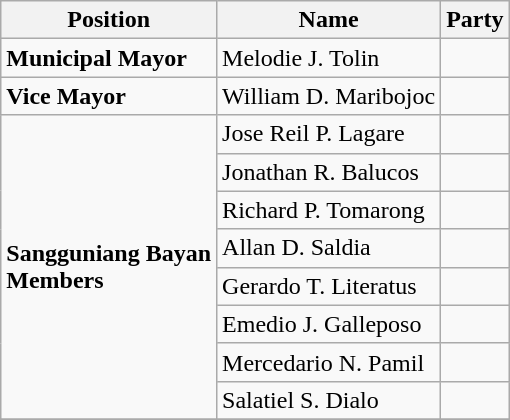<table class=wikitable>
<tr>
<th>Position</th>
<th>Name</th>
<th colspan=2>Party</th>
</tr>
<tr>
<td><strong>Municipal Mayor</strong></td>
<td>Melodie J. Tolin</td>
<td></td>
</tr>
<tr>
<td><strong>Vice Mayor</strong></td>
<td>William D. Maribojoc</td>
<td></td>
</tr>
<tr>
<td rowspan=8><strong>Sangguniang Bayan<br>Members</strong></td>
<td>Jose Reil P. Lagare</td>
<td></td>
</tr>
<tr>
<td>Jonathan R. Balucos</td>
<td></td>
</tr>
<tr>
<td>Richard P. Tomarong</td>
<td></td>
</tr>
<tr>
<td>Allan D. Saldia</td>
<td></td>
</tr>
<tr>
<td>Gerardo T. Literatus</td>
<td></td>
</tr>
<tr>
<td>Emedio J. Galleposo</td>
<td></td>
</tr>
<tr>
<td>Mercedario N. Pamil</td>
<td></td>
</tr>
<tr>
<td>Salatiel S. Dialo</td>
<td></td>
</tr>
<tr>
</tr>
</table>
